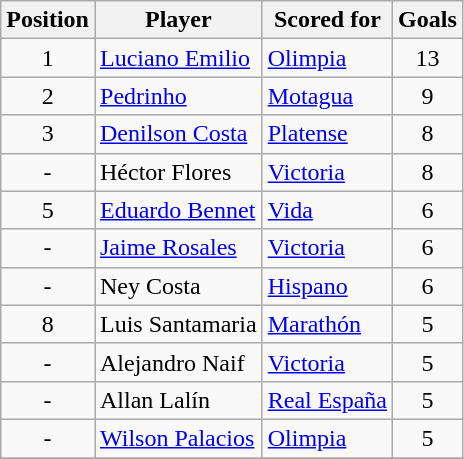<table class="wikitable" style="text-align: center;">
<tr>
<th>Position</th>
<th>Player</th>
<th>Scored for</th>
<th>Goals</th>
</tr>
<tr>
<td>1</td>
<td align="left"><a href='#'>Luciano Emilio</a></td>
<td align="left"><a href='#'>Olimpia</a></td>
<td>13</td>
</tr>
<tr>
<td>2</td>
<td align="left"><a href='#'>Pedrinho</a></td>
<td align="left"><a href='#'>Motagua</a></td>
<td>9</td>
</tr>
<tr>
<td>3</td>
<td align="left"><a href='#'>Denilson Costa</a></td>
<td align="left"><a href='#'>Platense</a></td>
<td>8</td>
</tr>
<tr>
<td>-</td>
<td align="left">Héctor Flores</td>
<td align="left"><a href='#'>Victoria</a></td>
<td>8</td>
</tr>
<tr>
<td>5</td>
<td align="left"><a href='#'>Eduardo Bennet</a></td>
<td align="left"><a href='#'>Vida</a></td>
<td>6</td>
</tr>
<tr>
<td>-</td>
<td align="left"><a href='#'>Jaime Rosales</a></td>
<td align="left"><a href='#'>Victoria</a></td>
<td>6</td>
</tr>
<tr>
<td>-</td>
<td align="left">Ney Costa</td>
<td align="left"><a href='#'>Hispano</a></td>
<td>6</td>
</tr>
<tr>
<td>8</td>
<td align="left">Luis Santamaria</td>
<td align="left"><a href='#'>Marathón</a></td>
<td>5</td>
</tr>
<tr>
<td>-</td>
<td align="left">Alejandro Naif</td>
<td align="left"><a href='#'>Victoria</a></td>
<td>5</td>
</tr>
<tr>
<td>-</td>
<td align="left">Allan Lalín</td>
<td align="left"><a href='#'>Real España</a></td>
<td>5</td>
</tr>
<tr>
<td>-</td>
<td align="left"><a href='#'>Wilson Palacios</a></td>
<td align="left"><a href='#'>Olimpia</a></td>
<td>5</td>
</tr>
<tr>
</tr>
</table>
